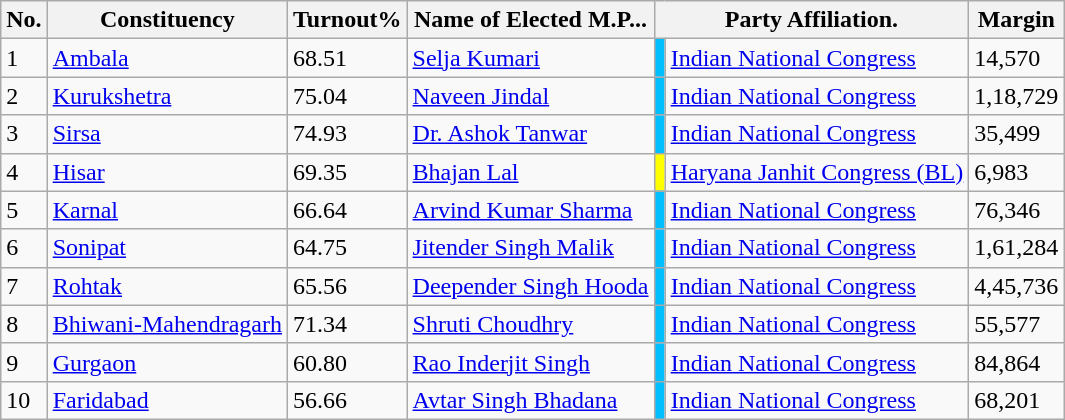<table class="wikitable sortable">
<tr>
<th>No.</th>
<th>Constituency</th>
<th>Turnout%</th>
<th>Name of Elected M.P...</th>
<th colspan ="2">Party Affiliation.</th>
<th>Margin</th>
</tr>
<tr>
<td>1</td>
<td><a href='#'>Ambala</a></td>
<td>68.51</td>
<td><a href='#'>Selja Kumari</a></td>
<td bgcolor=#00BFFF></td>
<td><a href='#'>Indian National Congress</a></td>
<td>14,570</td>
</tr>
<tr>
<td>2</td>
<td><a href='#'>Kurukshetra</a></td>
<td>75.04</td>
<td><a href='#'>Naveen Jindal</a></td>
<td bgcolor=#00BFFF></td>
<td><a href='#'>Indian National Congress</a></td>
<td>1,18,729</td>
</tr>
<tr>
<td>3</td>
<td><a href='#'>Sirsa</a></td>
<td>74.93</td>
<td><a href='#'>Dr. Ashok Tanwar</a></td>
<td bgcolor=#00BFFF></td>
<td><a href='#'>Indian National Congress</a></td>
<td>35,499</td>
</tr>
<tr>
<td>4</td>
<td><a href='#'>Hisar</a></td>
<td>69.35</td>
<td><a href='#'>Bhajan Lal</a></td>
<td bgcolor=#ffff00></td>
<td><a href='#'>Haryana Janhit Congress (BL)</a></td>
<td>6,983</td>
</tr>
<tr>
<td>5</td>
<td><a href='#'>Karnal</a></td>
<td>66.64</td>
<td><a href='#'>Arvind Kumar Sharma</a></td>
<td bgcolor=#00BFFF></td>
<td><a href='#'>Indian National Congress</a></td>
<td>76,346</td>
</tr>
<tr>
<td>6</td>
<td><a href='#'>Sonipat</a></td>
<td>64.75</td>
<td><a href='#'>Jitender Singh Malik</a></td>
<td bgcolor=#00BFFF></td>
<td><a href='#'>Indian National Congress</a></td>
<td>1,61,284</td>
</tr>
<tr>
<td>7</td>
<td><a href='#'>Rohtak</a></td>
<td>65.56</td>
<td><a href='#'>Deepender Singh Hooda</a></td>
<td bgcolor=#00BFFF></td>
<td><a href='#'>Indian National Congress</a></td>
<td>4,45,736</td>
</tr>
<tr>
<td>8</td>
<td><a href='#'>Bhiwani-Mahendragarh</a></td>
<td>71.34</td>
<td><a href='#'>Shruti Choudhry</a></td>
<td bgcolor=#00BFFF></td>
<td><a href='#'>Indian National Congress</a></td>
<td>55,577</td>
</tr>
<tr>
<td>9</td>
<td><a href='#'>Gurgaon</a></td>
<td>60.80</td>
<td><a href='#'>Rao Inderjit Singh</a></td>
<td bgcolor=#00BFFF></td>
<td><a href='#'>Indian National Congress</a></td>
<td>84,864</td>
</tr>
<tr>
<td>10</td>
<td><a href='#'>Faridabad</a></td>
<td>56.66</td>
<td><a href='#'>Avtar Singh Bhadana</a></td>
<td bgcolor=#00BFFF></td>
<td><a href='#'>Indian National Congress</a></td>
<td>68,201</td>
</tr>
</table>
